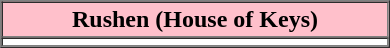<table border=1 cellspacing=0 align=right cellpadding=2 width=260px>
<tr align=center bgcolor=pink>
<th>Rushen (House of Keys)</th>
</tr>
<tr align=center>
<td></td>
</tr>
<tr align=center bgcolor=pink>
</tr>
<tr>
</tr>
</table>
